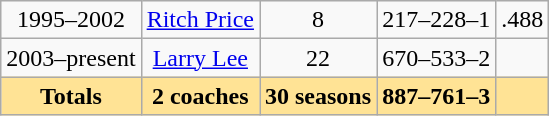<table class="wikitable" style="text-align:center">
<tr>
<td>1995–2002</td>
<td><a href='#'>Ritch Price</a></td>
<td>8</td>
<td>217–228–1</td>
<td>.488</td>
</tr>
<tr>
<td>2003–present</td>
<td><a href='#'>Larry Lee</a></td>
<td>22</td>
<td>670–533–2</td>
<td></td>
</tr>
<tr class="sortbottom" style="background: #FFE395; color:black; font-weight:bold;">
<td>Totals</td>
<td>2 coaches</td>
<td>30 seasons</td>
<td>887–761–3</td>
<td></td>
</tr>
</table>
